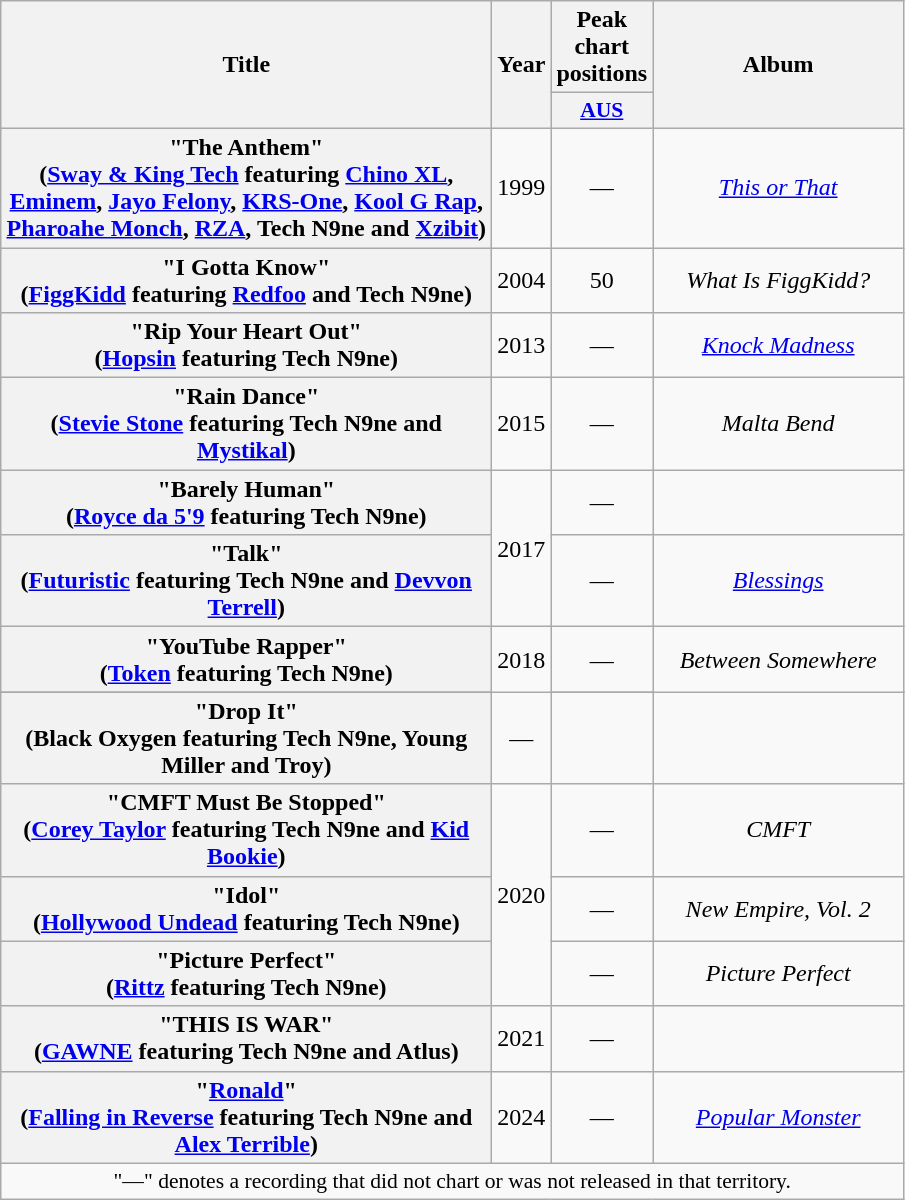<table class="wikitable plainrowheaders" style="text-align:center;">
<tr>
<th scope="col" rowspan="2" style="width:20em;">Title</th>
<th scope="col" rowspan="2" style="width:1em;">Year</th>
<th scope="col" colspan="1">Peak chart positions</th>
<th scope="col" rowspan="2" style="width:10em;">Album</th>
</tr>
<tr>
<th scope="col" style="width:3em;font-size:90%;"><a href='#'>AUS</a><br></th>
</tr>
<tr>
<th scope="row">"The Anthem"<br><span>(<a href='#'>Sway & King Tech</a> featuring <a href='#'>Chino XL</a>, <a href='#'>Eminem</a>, <a href='#'>Jayo Felony</a>, <a href='#'>KRS-One</a>, <a href='#'>Kool G Rap</a>, <a href='#'>Pharoahe Monch</a>, <a href='#'>RZA</a>, Tech N9ne and <a href='#'>Xzibit</a>)</span></th>
<td>1999</td>
<td>—</td>
<td><em><a href='#'>This or That</a></em></td>
</tr>
<tr>
<th scope="row">"I Gotta Know"<br><span>(<a href='#'>FiggKidd</a> featuring <a href='#'>Redfoo</a> and Tech N9ne)</span></th>
<td>2004</td>
<td>50</td>
<td><em>What Is FiggKidd?</em></td>
</tr>
<tr>
<th scope="row">"Rip Your Heart Out"<br><span>(<a href='#'>Hopsin</a> featuring Tech N9ne)</span></th>
<td>2013</td>
<td>—</td>
<td><em><a href='#'>Knock Madness</a></em></td>
</tr>
<tr>
<th scope="row">"Rain Dance"<br><span>(<a href='#'>Stevie Stone</a> featuring Tech N9ne and <a href='#'>Mystikal</a>)</span></th>
<td>2015</td>
<td>—</td>
<td><em>Malta Bend</em></td>
</tr>
<tr>
<th scope="row">"Barely Human"<br><span>(<a href='#'>Royce da 5'9</a> featuring Tech N9ne)</span></th>
<td rowspan="2">2017</td>
<td>—</td>
<td></td>
</tr>
<tr>
<th scope="row">"Talk"<br><span>(<a href='#'>Futuristic</a> featuring Tech N9ne and <a href='#'>Devvon Terrell</a>)</span></th>
<td>—</td>
<td><em><a href='#'>Blessings</a></em></td>
</tr>
<tr>
<th scope="row">"YouTube Rapper"<br><span>(<a href='#'>Token</a> featuring Tech N9ne)</span></th>
<td rowspan="2">2018</td>
<td>—</td>
<td><em>Between Somewhere</em></td>
</tr>
<tr>
</tr>
<tr>
<th scope="row">"Drop It"<br><span>(Black Oxygen featuring Tech N9ne, Young Miller and Troy)</span></th>
<td>—</td>
<td></td>
</tr>
<tr>
<th scope="row">"CMFT Must Be Stopped"<br><span>(<a href='#'>Corey Taylor</a> featuring Tech N9ne and <a href='#'>Kid Bookie</a>)</span></th>
<td rowspan="3">2020</td>
<td>—</td>
<td><em>CMFT</em></td>
</tr>
<tr>
<th scope="row">"Idol"<br><span>(<a href='#'>Hollywood Undead</a> featuring Tech N9ne)</span></th>
<td>—</td>
<td><em>New Empire, Vol. 2</em></td>
</tr>
<tr>
<th scope="row">"Picture Perfect"<br><span>(<a href='#'>Rittz</a> featuring Tech N9ne)</span></th>
<td>—</td>
<td><em>Picture Perfect</em></td>
</tr>
<tr>
<th scope="row">"THIS IS WAR"<br><span>(<a href='#'>GAWNE</a> featuring Tech N9ne and Atlus)</span></th>
<td rowspan="1">2021</td>
<td>—</td>
<td></td>
</tr>
<tr>
<th scope="row">"<a href='#'>Ronald</a>"<br><span>(<a href='#'>Falling in Reverse</a> featuring Tech N9ne and <a href='#'>Alex Terrible</a>)</span></th>
<td rowspan="1">2024</td>
<td>—</td>
<td><em><a href='#'>Popular Monster</a></em></td>
</tr>
<tr>
<td colspan="8" style="font-size:90%">"—" denotes a recording that did not chart or was not released in that territory.</td>
</tr>
</table>
